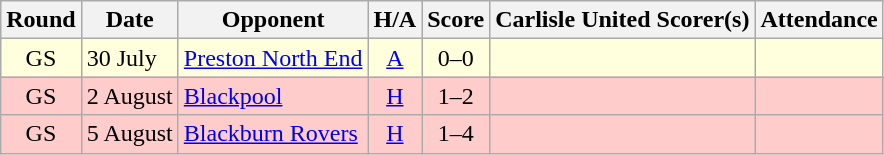<table class="wikitable" style="text-align:center">
<tr>
<th>Round</th>
<th>Date</th>
<th>Opponent</th>
<th>H/A</th>
<th>Score</th>
<th>Carlisle United Scorer(s)</th>
<th>Attendance</th>
</tr>
<tr bgcolor=#ffffdd>
<td>GS</td>
<td align=left>30 July</td>
<td align=left><a href='#'>Preston North End</a></td>
<td><a href='#'>A</a></td>
<td>0–0</td>
<td align=left></td>
<td></td>
</tr>
<tr bgcolor=#FFCCCC>
<td>GS</td>
<td align=left>2 August</td>
<td align=left><a href='#'>Blackpool</a></td>
<td><a href='#'>H</a></td>
<td>1–2</td>
<td align=left></td>
<td></td>
</tr>
<tr bgcolor=#FFCCCC>
<td>GS</td>
<td align=left>5 August</td>
<td align=left><a href='#'>Blackburn Rovers</a></td>
<td><a href='#'>H</a></td>
<td>1–4</td>
<td align=left></td>
<td></td>
</tr>
</table>
